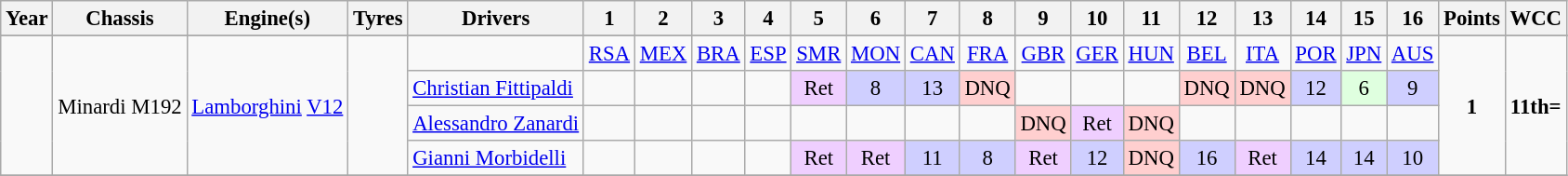<table class="wikitable" style="text-align:center; font-size:95%">
<tr>
<th>Year</th>
<th>Chassis</th>
<th>Engine(s)</th>
<th>Tyres</th>
<th>Drivers</th>
<th>1</th>
<th>2</th>
<th>3</th>
<th>4</th>
<th>5</th>
<th>6</th>
<th>7</th>
<th>8</th>
<th>9</th>
<th>10</th>
<th>11</th>
<th>12</th>
<th>13</th>
<th>14</th>
<th>15</th>
<th>16</th>
<th>Points</th>
<th>WCC</th>
</tr>
<tr>
</tr>
<tr>
<td rowspan="4"></td>
<td rowspan="4">Minardi M192</td>
<td rowspan="4"><a href='#'>Lamborghini</a> <a href='#'>V12</a></td>
<td rowspan="4"></td>
<td></td>
<td><a href='#'>RSA</a></td>
<td><a href='#'>MEX</a></td>
<td><a href='#'>BRA</a></td>
<td><a href='#'>ESP</a></td>
<td><a href='#'>SMR</a></td>
<td><a href='#'>MON</a></td>
<td><a href='#'>CAN</a></td>
<td><a href='#'>FRA</a></td>
<td><a href='#'>GBR</a></td>
<td><a href='#'>GER</a></td>
<td><a href='#'>HUN</a></td>
<td><a href='#'>BEL</a></td>
<td><a href='#'>ITA</a></td>
<td><a href='#'>POR</a></td>
<td><a href='#'>JPN</a></td>
<td><a href='#'>AUS</a></td>
<td rowspan="4"><strong>1</strong></td>
<td rowspan="4"><strong>11th=</strong></td>
</tr>
<tr>
<td align="left"><a href='#'>Christian Fittipaldi</a></td>
<td></td>
<td></td>
<td></td>
<td></td>
<td style="background:#efcfff;">Ret</td>
<td style="background:#cfcfff;">8</td>
<td style="background:#cfcfff;">13</td>
<td style="background:#ffcfcf;">DNQ</td>
<td></td>
<td></td>
<td></td>
<td style="background:#ffcfcf;">DNQ</td>
<td style="background:#ffcfcf;">DNQ</td>
<td style="background:#cfcfff;">12</td>
<td style="background:#dfffdf;">6</td>
<td style="background:#cfcfff;">9</td>
</tr>
<tr>
<td align="left"><a href='#'>Alessandro Zanardi</a></td>
<td></td>
<td></td>
<td></td>
<td></td>
<td></td>
<td></td>
<td></td>
<td></td>
<td style="background:#ffcfcf;">DNQ</td>
<td style="background:#efcfff;">Ret</td>
<td style="background:#ffcfcf;">DNQ</td>
<td></td>
<td></td>
<td></td>
<td></td>
<td></td>
</tr>
<tr>
<td align="left"><a href='#'>Gianni Morbidelli</a></td>
<td></td>
<td></td>
<td></td>
<td></td>
<td style="background:#efcfff;">Ret</td>
<td style="background:#efcfff;">Ret</td>
<td style="background:#cfcfff;">11</td>
<td style="background:#cfcfff;">8</td>
<td style="background:#efcfff;">Ret</td>
<td style="background:#cfcfff;">12</td>
<td style="background:#ffcfcf;">DNQ</td>
<td style="background:#cfcfff;">16</td>
<td style="background:#efcfff;">Ret</td>
<td style="background:#cfcfff;">14</td>
<td style="background:#cfcfff;">14</td>
<td style="background:#cfcfff;">10</td>
</tr>
<tr>
</tr>
</table>
